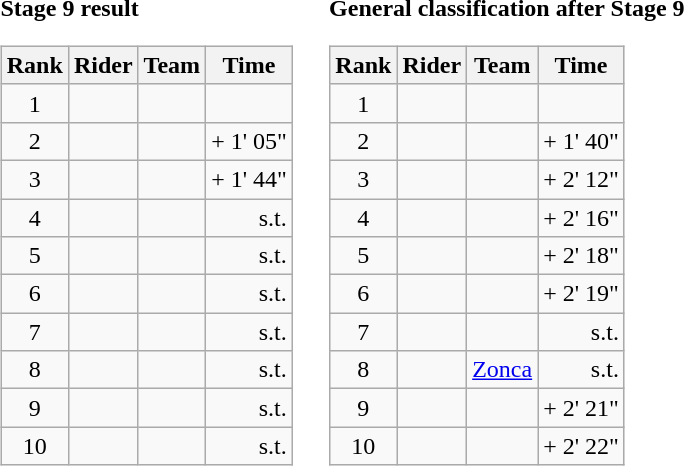<table>
<tr>
<td><strong>Stage 9 result</strong><br><table class="wikitable">
<tr>
<th scope="col">Rank</th>
<th scope="col">Rider</th>
<th scope="col">Team</th>
<th scope="col">Time</th>
</tr>
<tr>
<td style="text-align:center;">1</td>
<td></td>
<td></td>
<td style="text-align:right;"></td>
</tr>
<tr>
<td style="text-align:center;">2</td>
<td></td>
<td></td>
<td style="text-align:right;">+ 1' 05"</td>
</tr>
<tr>
<td style="text-align:center;">3</td>
<td></td>
<td></td>
<td style="text-align:right;">+ 1' 44"</td>
</tr>
<tr>
<td style="text-align:center;">4</td>
<td></td>
<td></td>
<td style="text-align:right;">s.t.</td>
</tr>
<tr>
<td style="text-align:center;">5</td>
<td></td>
<td></td>
<td style="text-align:right;">s.t.</td>
</tr>
<tr>
<td style="text-align:center;">6</td>
<td></td>
<td></td>
<td style="text-align:right;">s.t.</td>
</tr>
<tr>
<td style="text-align:center;">7</td>
<td></td>
<td></td>
<td style="text-align:right;">s.t.</td>
</tr>
<tr>
<td style="text-align:center;">8</td>
<td></td>
<td></td>
<td style="text-align:right;">s.t.</td>
</tr>
<tr>
<td style="text-align:center;">9</td>
<td></td>
<td></td>
<td style="text-align:right;">s.t.</td>
</tr>
<tr>
<td style="text-align:center;">10</td>
<td></td>
<td></td>
<td style="text-align:right;">s.t.</td>
</tr>
</table>
</td>
<td></td>
<td><strong>General classification after Stage 9</strong><br><table class="wikitable">
<tr>
<th scope="col">Rank</th>
<th scope="col">Rider</th>
<th scope="col">Team</th>
<th scope="col">Time</th>
</tr>
<tr>
<td style="text-align:center;">1</td>
<td></td>
<td></td>
<td style="text-align:right;"></td>
</tr>
<tr>
<td style="text-align:center;">2</td>
<td></td>
<td></td>
<td style="text-align:right;">+ 1' 40"</td>
</tr>
<tr>
<td style="text-align:center;">3</td>
<td></td>
<td></td>
<td style="text-align:right;">+ 2' 12"</td>
</tr>
<tr>
<td style="text-align:center;">4</td>
<td></td>
<td></td>
<td style="text-align:right;">+ 2' 16"</td>
</tr>
<tr>
<td style="text-align:center;">5</td>
<td></td>
<td></td>
<td style="text-align:right;">+ 2' 18"</td>
</tr>
<tr>
<td style="text-align:center;">6</td>
<td></td>
<td></td>
<td style="text-align:right;">+ 2' 19"</td>
</tr>
<tr>
<td style="text-align:center;">7</td>
<td></td>
<td></td>
<td style="text-align:right;">s.t.</td>
</tr>
<tr>
<td style="text-align:center;">8</td>
<td></td>
<td><a href='#'>Zonca</a></td>
<td style="text-align:right;">s.t.</td>
</tr>
<tr>
<td style="text-align:center;">9</td>
<td></td>
<td></td>
<td style="text-align:right;">+ 2' 21"</td>
</tr>
<tr>
<td style="text-align:center;">10</td>
<td></td>
<td></td>
<td style="text-align:right;">+ 2' 22"</td>
</tr>
</table>
</td>
</tr>
</table>
